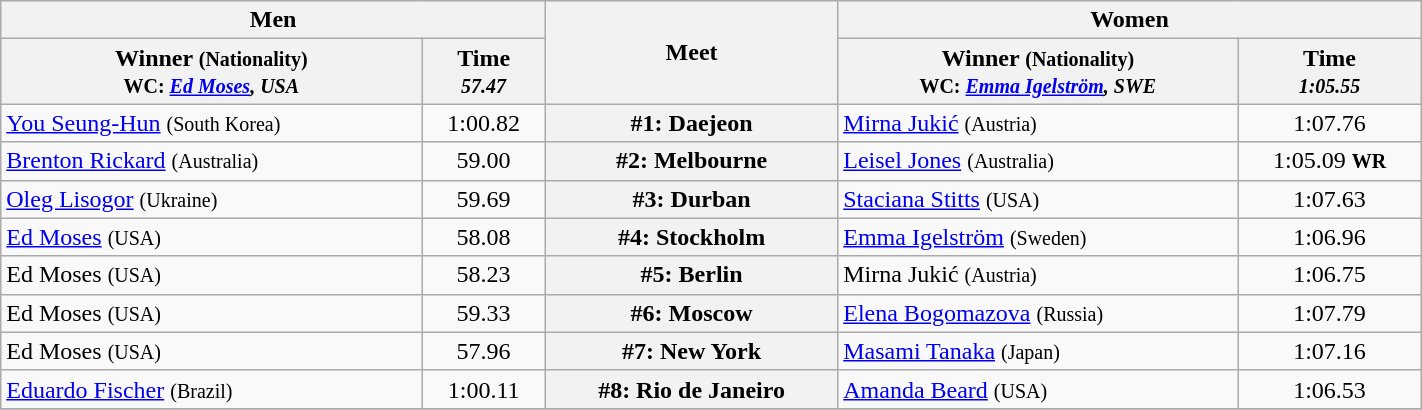<table class=wikitable width="75%">
<tr>
<th colspan="2">Men</th>
<th rowspan="2">Meet</th>
<th colspan="2">Women</th>
</tr>
<tr>
<th>Winner <small>(Nationality)<br> WC: <em><a href='#'>Ed Moses</a>, USA</em></small></th>
<th>Time <br><small> <em>57.47</em> </small></th>
<th>Winner <small>(Nationality)<br>WC: <em><a href='#'>Emma Igelström</a>, SWE</em></small></th>
<th>Time<br><small><em>1:05.55</em></small></th>
</tr>
<tr>
<td> <a href='#'>You Seung-Hun</a> <small>(South Korea)</small></td>
<td align=center>1:00.82</td>
<th>#1: Daejeon</th>
<td> <a href='#'>Mirna Jukić</a> <small>(Austria)</small></td>
<td align=center>1:07.76</td>
</tr>
<tr>
<td> <a href='#'>Brenton Rickard</a> <small>(Australia)</small></td>
<td align=center>59.00</td>
<th>#2: Melbourne</th>
<td> <a href='#'>Leisel Jones</a> <small>(Australia)</small></td>
<td align=center>1:05.09 <small><strong>WR</strong></small></td>
</tr>
<tr>
<td> <a href='#'>Oleg Lisogor</a> <small>(Ukraine)</small></td>
<td align=center>59.69</td>
<th>#3: Durban</th>
<td> <a href='#'>Staciana Stitts</a> <small>(USA)</small></td>
<td align=center>1:07.63</td>
</tr>
<tr>
<td> <a href='#'>Ed Moses</a> <small>(USA)</small></td>
<td align=center>58.08</td>
<th>#4: Stockholm</th>
<td> <a href='#'>Emma Igelström</a> <small>(Sweden)</small></td>
<td align=center>1:06.96</td>
</tr>
<tr>
<td> Ed Moses <small>(USA)</small></td>
<td align=center>58.23</td>
<th>#5: Berlin</th>
<td> Mirna Jukić <small>(Austria)</small></td>
<td align=center>1:06.75</td>
</tr>
<tr>
<td> Ed Moses <small>(USA)</small></td>
<td align=center>59.33</td>
<th>#6: Moscow</th>
<td> <a href='#'>Elena Bogomazova</a> <small>(Russia)</small></td>
<td align=center>1:07.79</td>
</tr>
<tr>
<td> Ed Moses <small>(USA)</small></td>
<td align=center>57.96</td>
<th>#7: New York</th>
<td> <a href='#'>Masami Tanaka</a> <small>(Japan)</small></td>
<td align=center>1:07.16</td>
</tr>
<tr>
<td> <a href='#'>Eduardo Fischer</a> <small>(Brazil)</small></td>
<td align=center>1:00.11</td>
<th>#8: Rio de Janeiro</th>
<td> <a href='#'>Amanda Beard</a> <small>(USA)</small></td>
<td align=center>1:06.53</td>
</tr>
<tr>
</tr>
</table>
